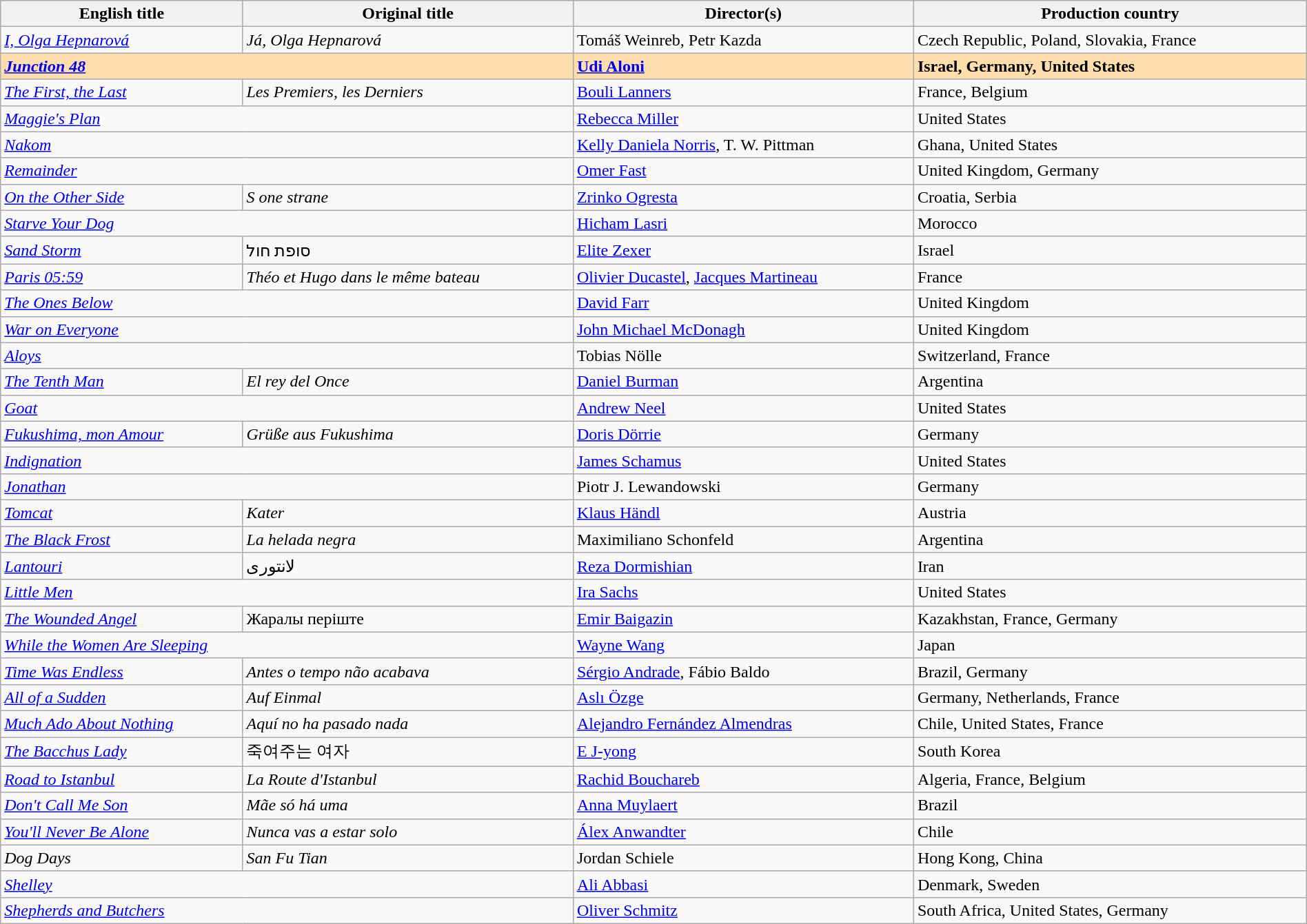<table class="wikitable" width="100%" cellpadding="5">
<tr>
<th scope="col">English title</th>
<th scope="col">Original title</th>
<th scope="col">Director(s)</th>
<th scope="col">Production country</th>
</tr>
<tr>
<td><em><a href='#'>I, Olga Hepnarová</a></em></td>
<td><em>Já, Olga Hepnarová</em></td>
<td>Tomáš Weinreb, Petr Kazda</td>
<td>Czech Republic, Poland, Slovakia, France</td>
</tr>
<tr style="background:#FFDEAD;">
<td colspan=2><strong><em><a href='#'>Junction 48</a></em></strong></td>
<td><strong><a href='#'>Udi Aloni</a></strong></td>
<td><strong>Israel, Germany, United States</strong></td>
</tr>
<tr>
<td><em><a href='#'>The First, the Last</a></em></td>
<td><em>Les Premiers, les Derniers</em></td>
<td><a href='#'>Bouli Lanners</a></td>
<td>France, Belgium</td>
</tr>
<tr>
<td colspan=2><em><a href='#'>Maggie's Plan</a></em></td>
<td><a href='#'>Rebecca Miller</a></td>
<td>United States</td>
</tr>
<tr>
<td colspan=2><em><a href='#'>Nakom</a></em></td>
<td><a href='#'>Kelly Daniela Norris</a>, T. W. Pittman</td>
<td>Ghana, United States</td>
</tr>
<tr>
<td colspan=2><em><a href='#'>Remainder</a></em></td>
<td><a href='#'>Omer Fast</a></td>
<td>United Kingdom, Germany</td>
</tr>
<tr>
<td><em><a href='#'>On the Other Side</a></em></td>
<td><em>S one strane</em></td>
<td><a href='#'>Zrinko Ogresta</a></td>
<td>Croatia, Serbia</td>
</tr>
<tr>
<td colspan=2><em><a href='#'>Starve Your Dog</a></em></td>
<td><a href='#'>Hicham Lasri</a></td>
<td>Morocco</td>
</tr>
<tr>
<td><em><a href='#'>Sand Storm</a></em></td>
<td>סופת חול</td>
<td><a href='#'>Elite Zexer</a></td>
<td>Israel</td>
</tr>
<tr>
<td><em><a href='#'>Paris 05:59</a></em></td>
<td><em>Théo et Hugo dans le même bateau</em></td>
<td><a href='#'>Olivier Ducastel</a>, <a href='#'>Jacques Martineau</a></td>
<td>France</td>
</tr>
<tr>
<td colspan=2><em><a href='#'>The Ones Below</a></em></td>
<td><a href='#'>David Farr</a></td>
<td>United Kingdom</td>
</tr>
<tr>
<td colspan=2><em><a href='#'>War on Everyone</a></em></td>
<td><a href='#'>John Michael McDonagh</a></td>
<td>United Kingdom</td>
</tr>
<tr>
<td colspan=2><em><a href='#'>Aloys</a></em></td>
<td>Tobias Nölle</td>
<td>Switzerland, France</td>
</tr>
<tr>
<td><em><a href='#'>The Tenth Man</a></em></td>
<td><em>El rey del Once</em></td>
<td><a href='#'>Daniel Burman</a></td>
<td>Argentina</td>
</tr>
<tr>
<td colspan=2><em><a href='#'>Goat</a></em></td>
<td><a href='#'>Andrew Neel</a></td>
<td>United States</td>
</tr>
<tr>
<td><em><a href='#'>Fukushima, mon Amour</a></em></td>
<td><em>Grüße aus Fukushima</em></td>
<td><a href='#'>Doris Dörrie</a></td>
<td>Germany</td>
</tr>
<tr>
<td colspan=2><em><a href='#'>Indignation</a></em></td>
<td><a href='#'>James Schamus</a></td>
<td>United States</td>
</tr>
<tr>
<td colspan=2><em><a href='#'>Jonathan</a></em></td>
<td>Piotr J. Lewandowski</td>
<td>Germany</td>
</tr>
<tr>
<td><em><a href='#'>Tomcat</a></em></td>
<td><em>Kater</em></td>
<td><a href='#'>Klaus Händl</a></td>
<td>Austria</td>
</tr>
<tr>
<td><em><a href='#'>The Black Frost</a></em></td>
<td><em>La helada negra</em></td>
<td>Maximiliano Schonfeld</td>
<td>Argentina</td>
</tr>
<tr>
<td><em><a href='#'>Lantouri</a></em></td>
<td>لانتوری</td>
<td><a href='#'>Reza Dormishian</a></td>
<td>Iran</td>
</tr>
<tr>
<td colspan=2><em><a href='#'>Little Men</a></em></td>
<td><a href='#'>Ira Sachs</a></td>
<td>United States</td>
</tr>
<tr>
<td><em><a href='#'>The Wounded Angel</a></em></td>
<td>Жаралы періште</td>
<td><a href='#'>Emir Baigazin</a></td>
<td>Kazakhstan, France, Germany</td>
</tr>
<tr>
<td colspan=2><em><a href='#'>While the Women Are Sleeping</a></em></td>
<td><a href='#'>Wayne Wang</a></td>
<td>Japan</td>
</tr>
<tr>
<td><em><a href='#'>Time Was Endless</a></em></td>
<td><em>Antes o tempo não acabava</em></td>
<td><a href='#'>Sérgio Andrade</a>, Fábio Baldo</td>
<td>Brazil, Germany</td>
</tr>
<tr>
<td><em><a href='#'>All of a Sudden</a></em></td>
<td><em>Auf Einmal</em></td>
<td><a href='#'>Aslı Özge</a></td>
<td>Germany, Netherlands, France</td>
</tr>
<tr>
<td><em><a href='#'>Much Ado About Nothing</a></em></td>
<td><em>Aquí no ha pasado nada</em></td>
<td><a href='#'>Alejandro Fernández Almendras</a></td>
<td>Chile, United States, France</td>
</tr>
<tr>
<td><em><a href='#'>The Bacchus Lady</a></em></td>
<td>죽여주는 여자</td>
<td><a href='#'>E J-yong</a></td>
<td>South Korea</td>
</tr>
<tr>
<td><em><a href='#'>Road to Istanbul</a></em></td>
<td><em>La Route d'Istanbul</em></td>
<td><a href='#'>Rachid Bouchareb</a></td>
<td>Algeria, France, Belgium</td>
</tr>
<tr>
<td><em><a href='#'>Don't Call Me Son</a></em></td>
<td><em>Mãe só há uma</em></td>
<td><a href='#'>Anna Muylaert</a></td>
<td>Brazil</td>
</tr>
<tr>
<td><em><a href='#'>You'll Never Be Alone</a></em></td>
<td><em>Nunca vas a estar solo</em></td>
<td><a href='#'>Álex Anwandter</a></td>
<td>Chile</td>
</tr>
<tr>
<td><em>Dog Days</em></td>
<td><em>San Fu Tian</em></td>
<td>Jordan Schiele</td>
<td>Hong Kong, China</td>
</tr>
<tr>
<td colspan=2><em><a href='#'>Shelley</a></em></td>
<td><a href='#'>Ali Abbasi</a></td>
<td>Denmark, Sweden</td>
</tr>
<tr>
<td colspan=2><em><a href='#'>Shepherds and Butchers</a></em></td>
<td><a href='#'>Oliver Schmitz</a></td>
<td>South Africa, United States, Germany</td>
</tr>
</table>
